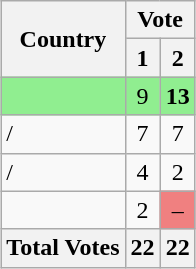<table class="wikitable" style="margin: 0 auto; text-align: center;">
<tr>
<th rowspan="2">Country</th>
<th colspan="2">Vote</th>
</tr>
<tr>
<th>1</th>
<th>2</th>
</tr>
<tr bgcolor=#90EE90>
<td align=left><strong></strong></td>
<td>9</td>
<td><strong>13</strong></td>
</tr>
<tr>
<td align=left>/</td>
<td>7</td>
<td>7</td>
</tr>
<tr>
<td align=left>/</td>
<td>4</td>
<td>2</td>
</tr>
<tr>
<td align=left></td>
<td>2</td>
<td bgcolor=#F08080>–</td>
</tr>
<tr>
<th align=left>Total Votes</th>
<th>22</th>
<th>22</th>
</tr>
</table>
